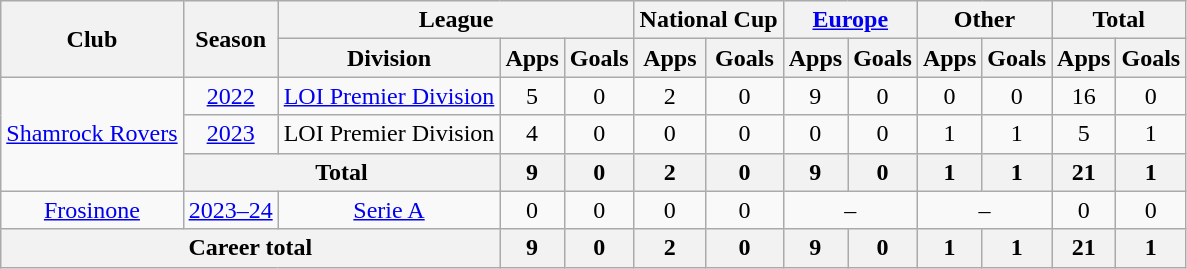<table class="wikitable" style="text-align:center">
<tr>
<th rowspan=2>Club</th>
<th rowspan=2>Season</th>
<th colspan=3>League</th>
<th colspan=2>National Cup </th>
<th colspan=2><a href='#'>Europe</a></th>
<th colspan=2>Other</th>
<th colspan=2>Total</th>
</tr>
<tr>
<th>Division</th>
<th>Apps</th>
<th>Goals</th>
<th>Apps</th>
<th>Goals</th>
<th>Apps</th>
<th>Goals</th>
<th>Apps</th>
<th>Goals</th>
<th>Apps</th>
<th>Goals</th>
</tr>
<tr>
<td rowspan="3"><a href='#'>Shamrock Rovers</a></td>
<td><a href='#'>2022</a></td>
<td><a href='#'>LOI Premier Division</a></td>
<td>5</td>
<td>0</td>
<td>2</td>
<td>0</td>
<td>9</td>
<td>0</td>
<td>0</td>
<td>0</td>
<td>16</td>
<td>0</td>
</tr>
<tr>
<td><a href='#'>2023</a></td>
<td>LOI Premier Division</td>
<td>4</td>
<td>0</td>
<td>0</td>
<td>0</td>
<td>0</td>
<td>0</td>
<td>1</td>
<td>1</td>
<td>5</td>
<td>1</td>
</tr>
<tr>
<th colspan="2">Total</th>
<th>9</th>
<th>0</th>
<th>2</th>
<th>0</th>
<th>9</th>
<th>0</th>
<th>1</th>
<th>1</th>
<th>21</th>
<th>1</th>
</tr>
<tr>
<td><a href='#'>Frosinone</a></td>
<td><a href='#'>2023–24</a></td>
<td><a href='#'>Serie A</a></td>
<td>0</td>
<td>0</td>
<td>0</td>
<td>0</td>
<td colspan="2">–</td>
<td colspan="2">–</td>
<td>0</td>
<td>0</td>
</tr>
<tr>
<th colspan=3>Career total</th>
<th>9</th>
<th>0</th>
<th>2</th>
<th>0</th>
<th>9</th>
<th>0</th>
<th>1</th>
<th>1</th>
<th>21</th>
<th>1</th>
</tr>
</table>
